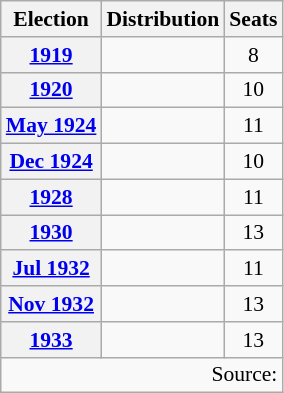<table class=wikitable style="font-size:90%; text-align:center">
<tr>
<th>Election</th>
<th>Distribution</th>
<th>Seats</th>
</tr>
<tr>
<th><a href='#'>1919</a></th>
<td align=left>       </td>
<td>8</td>
</tr>
<tr>
<th><a href='#'>1920</a></th>
<td align=left>         </td>
<td>10</td>
</tr>
<tr>
<th><a href='#'>May 1924</a></th>
<td align=left>          </td>
<td>11</td>
</tr>
<tr>
<th><a href='#'>Dec 1924</a></th>
<td align=left>         </td>
<td>10</td>
</tr>
<tr>
<th><a href='#'>1928</a></th>
<td align=left>          </td>
<td>11</td>
</tr>
<tr>
<th><a href='#'>1930</a></th>
<td align=left>            </td>
<td>13</td>
</tr>
<tr>
<th><a href='#'>Jul 1932</a></th>
<td align=left>          </td>
<td>11</td>
</tr>
<tr>
<th><a href='#'>Nov 1932</a></th>
<td align=left>            </td>
<td>13</td>
</tr>
<tr>
<th><a href='#'>1933</a></th>
<td align=left>            </td>
<td>13</td>
</tr>
<tr>
<td colspan=3 align=right>Source: </td>
</tr>
</table>
